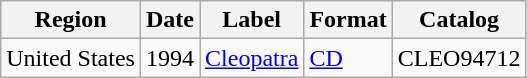<table class="wikitable">
<tr>
<th>Region</th>
<th>Date</th>
<th>Label</th>
<th>Format</th>
<th>Catalog</th>
</tr>
<tr>
<td>United States</td>
<td>1994</td>
<td><a href='#'>Cleopatra</a></td>
<td><a href='#'>CD</a></td>
<td>CLEO94712</td>
</tr>
</table>
